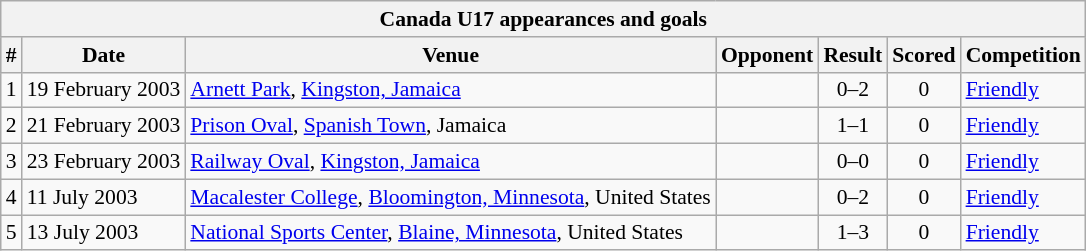<table class="wikitable collapsible collapsed" style="font-size:90%; text-align: left;" align=center>
<tr>
<th colspan="7"><strong>Canada U17 appearances and goals</strong></th>
</tr>
<tr bgcolor="#CCCCCC" align="center">
<th>#</th>
<th>Date</th>
<th>Venue</th>
<th>Opponent</th>
<th>Result</th>
<th>Scored</th>
<th>Competition</th>
</tr>
<tr>
<td>1</td>
<td>19 February 2003</td>
<td><a href='#'>Arnett Park</a>, <a href='#'>Kingston, Jamaica</a></td>
<td></td>
<td align="center">0–2</td>
<td align="center">0</td>
<td><a href='#'>Friendly</a></td>
</tr>
<tr>
<td>2</td>
<td>21 February 2003</td>
<td><a href='#'>Prison Oval</a>, <a href='#'>Spanish Town</a>, Jamaica</td>
<td></td>
<td align="center">1–1</td>
<td align="center">0</td>
<td><a href='#'>Friendly</a></td>
</tr>
<tr>
<td>3</td>
<td>23 February 2003</td>
<td><a href='#'>Railway Oval</a>, <a href='#'>Kingston, Jamaica</a></td>
<td></td>
<td align="center">0–0</td>
<td align="center">0</td>
<td><a href='#'>Friendly</a></td>
</tr>
<tr>
<td>4</td>
<td>11 July 2003</td>
<td><a href='#'>Macalester College</a>, <a href='#'>Bloomington, Minnesota</a>, United States</td>
<td></td>
<td align=center>0–2</td>
<td align=center>0</td>
<td><a href='#'>Friendly</a></td>
</tr>
<tr>
<td>5</td>
<td>13 July 2003</td>
<td><a href='#'>National Sports Center</a>, <a href='#'>Blaine, Minnesota</a>, United States</td>
<td></td>
<td align=center>1–3</td>
<td align=center>0</td>
<td><a href='#'>Friendly</a></td>
</tr>
</table>
